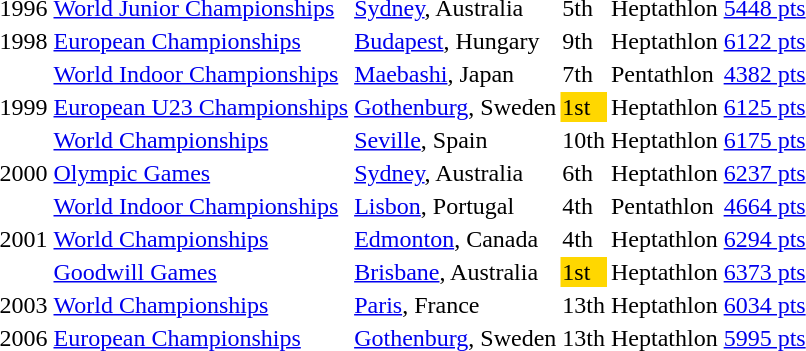<table>
<tr>
<td>1996</td>
<td><a href='#'>World Junior Championships</a></td>
<td><a href='#'>Sydney</a>, Australia</td>
<td>5th</td>
<td>Heptathlon</td>
<td><a href='#'>5448 pts</a></td>
</tr>
<tr>
<td>1998</td>
<td><a href='#'>European Championships</a></td>
<td><a href='#'>Budapest</a>, Hungary</td>
<td>9th</td>
<td>Heptathlon</td>
<td><a href='#'>6122 pts</a></td>
</tr>
<tr>
<td rowspan=3>1999</td>
<td><a href='#'>World Indoor Championships</a></td>
<td><a href='#'>Maebashi</a>, Japan</td>
<td>7th</td>
<td>Pentathlon</td>
<td><a href='#'>4382 pts</a></td>
</tr>
<tr>
<td><a href='#'>European U23 Championships</a></td>
<td><a href='#'>Gothenburg</a>, Sweden</td>
<td bgcolor=gold>1st</td>
<td>Heptathlon</td>
<td><a href='#'>6125 pts</a></td>
</tr>
<tr>
<td><a href='#'>World Championships</a></td>
<td><a href='#'>Seville</a>, Spain</td>
<td>10th</td>
<td>Heptathlon</td>
<td><a href='#'>6175 pts</a></td>
</tr>
<tr>
<td>2000</td>
<td><a href='#'>Olympic Games</a></td>
<td><a href='#'>Sydney</a>, Australia</td>
<td>6th</td>
<td>Heptathlon</td>
<td><a href='#'>6237 pts</a></td>
</tr>
<tr>
<td rowspan=3>2001</td>
<td><a href='#'>World Indoor Championships</a></td>
<td><a href='#'>Lisbon</a>, Portugal</td>
<td>4th</td>
<td>Pentathlon</td>
<td><a href='#'>4664 pts</a></td>
</tr>
<tr>
<td><a href='#'>World Championships</a></td>
<td><a href='#'>Edmonton</a>, Canada</td>
<td>4th</td>
<td>Heptathlon</td>
<td><a href='#'>6294 pts</a></td>
</tr>
<tr>
<td><a href='#'>Goodwill Games</a></td>
<td><a href='#'>Brisbane</a>, Australia</td>
<td bgcolor="gold">1st</td>
<td>Heptathlon</td>
<td><a href='#'>6373 pts</a></td>
</tr>
<tr>
<td>2003</td>
<td><a href='#'>World Championships</a></td>
<td><a href='#'>Paris</a>, France</td>
<td>13th</td>
<td>Heptathlon</td>
<td><a href='#'>6034 pts</a></td>
</tr>
<tr>
<td>2006</td>
<td><a href='#'>European Championships</a></td>
<td><a href='#'>Gothenburg</a>, Sweden</td>
<td>13th</td>
<td>Heptathlon</td>
<td><a href='#'>5995 pts</a></td>
</tr>
</table>
